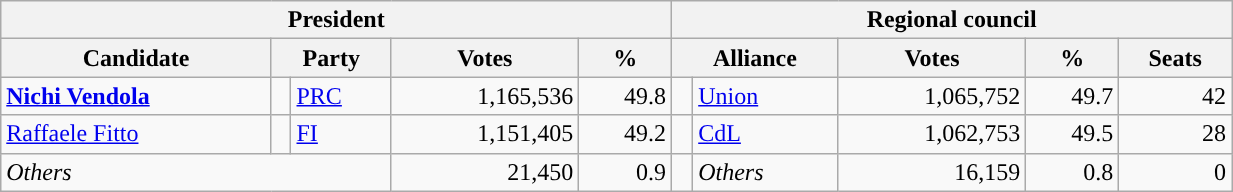<table class="wikitable" style="text-align:right; style="width=65%">
<tr>
<th colspan="5">President</th>
<th colspan="7">Regional council</th>
</tr>
<tr>
<th>Candidate</th>
<th colspan="2">Party</th>
<th>Votes</th>
<th>%</th>
<th colspan="2">Alliance</th>
<th>Votes</th>
<th>%</th>
<th>Seats</th>
</tr>
<tr>
<td style="text-align:left"><strong><a href='#'>Nichi Vendola</a></strong></td>
<td></td>
<td style="text-align:left"><a href='#'>PRC</a></td>
<td>1,165,536</td>
<td>49.8</td>
<td></td>
<td style="text-align:left"><a href='#'>Union</a></td>
<td>1,065,752</td>
<td>49.7</td>
<td>42</td>
</tr>
<tr>
<td style="text-align:left"><a href='#'>Raffaele Fitto</a></td>
<td></td>
<td style="text-align:left"><a href='#'>FI</a></td>
<td>1,151,405</td>
<td>49.2</td>
<td></td>
<td style="text-align:left"><a href='#'>CdL</a></td>
<td>1,062,753</td>
<td>49.5</td>
<td>28</td>
</tr>
<tr>
<td colspan="3" style="text-align:left"><em>Others</em></td>
<td>21,450</td>
<td>0.9</td>
<td></td>
<td style="text-align:left"><em>Others</em></td>
<td>16,159</td>
<td>0.8</td>
<td>0</td>
</tr>
</table>
